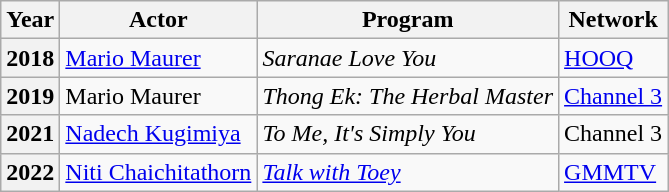<table class="wikitable plainrowheaders">
<tr>
<th>Year</th>
<th>Actor</th>
<th>Program</th>
<th>Network</th>
</tr>
<tr>
<th scope="row">2018</th>
<td><a href='#'>Mario Maurer</a></td>
<td><em>Saranae Love You</em></td>
<td><a href='#'>HOOQ</a></td>
</tr>
<tr>
<th scope="row">2019</th>
<td>Mario Maurer</td>
<td><em>Thong Ek: The Herbal Master</em></td>
<td><a href='#'>Channel 3</a></td>
</tr>
<tr>
<th scope="row">2021</th>
<td><a href='#'>Nadech Kugimiya</a></td>
<td><em>To Me, It's Simply You</em></td>
<td>Channel 3</td>
</tr>
<tr>
<th scope="row">2022</th>
<td><a href='#'>Niti Chaichitathorn</a></td>
<td><em><a href='#'>Talk with Toey</a></em></td>
<td><a href='#'>GMMTV</a></td>
</tr>
</table>
